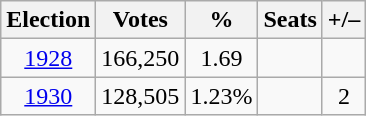<table class=wikitable style=text-align:center>
<tr>
<th>Election</th>
<th>Votes</th>
<th>%</th>
<th>Seats</th>
<th>+/–</th>
</tr>
<tr>
<td><a href='#'>1928</a></td>
<td>166,250</td>
<td>1.69</td>
<td></td>
<td></td>
</tr>
<tr>
<td><a href='#'>1930</a></td>
<td>128,505</td>
<td>1.23%</td>
<td></td>
<td> 2</td>
</tr>
</table>
